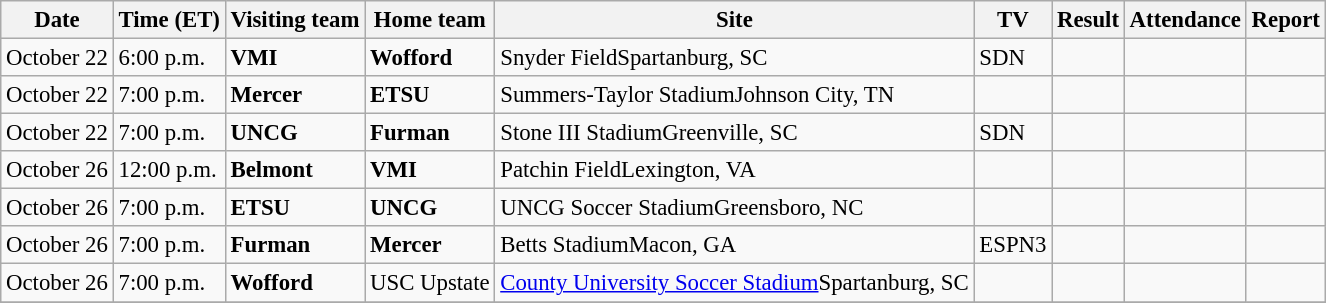<table class="wikitable" style="font-size:95%;">
<tr>
<th>Date</th>
<th>Time (ET)</th>
<th>Visiting team</th>
<th>Home team</th>
<th>Site</th>
<th>TV</th>
<th>Result</th>
<th>Attendance</th>
<th>Report</th>
</tr>
<tr>
<td>October 22</td>
<td>6:00 p.m.</td>
<td><strong>VMI</strong></td>
<td><strong>Wofford</strong></td>
<td>Snyder FieldSpartanburg, SC</td>
<td>SDN</td>
<td></td>
<td></td>
<td></td>
</tr>
<tr>
<td>October 22</td>
<td>7:00 p.m.</td>
<td><strong>Mercer</strong></td>
<td><strong>ETSU</strong></td>
<td>Summers-Taylor StadiumJohnson City, TN</td>
<td></td>
<td></td>
<td></td>
<td></td>
</tr>
<tr>
<td>October 22</td>
<td>7:00 p.m.</td>
<td><strong>UNCG</strong></td>
<td><strong>Furman</strong></td>
<td>Stone III StadiumGreenville, SC</td>
<td>SDN</td>
<td></td>
<td></td>
<td></td>
</tr>
<tr>
<td>October 26</td>
<td>12:00 p.m.</td>
<td><strong>Belmont</strong></td>
<td><strong>VMI</strong></td>
<td>Patchin FieldLexington, VA</td>
<td></td>
<td></td>
<td></td>
<td></td>
</tr>
<tr>
<td>October 26</td>
<td>7:00 p.m.</td>
<td><strong>ETSU</strong></td>
<td><strong>UNCG</strong></td>
<td>UNCG Soccer StadiumGreensboro, NC</td>
<td></td>
<td></td>
<td></td>
<td></td>
</tr>
<tr>
<td>October 26</td>
<td>7:00 p.m.</td>
<td><strong>Furman</strong></td>
<td><strong>Mercer</strong></td>
<td>Betts StadiumMacon, GA</td>
<td>ESPN3</td>
<td></td>
<td></td>
<td></td>
</tr>
<tr>
<td>October 26</td>
<td>7:00 p.m.</td>
<td><strong>Wofford</strong></td>
<td>USC Upstate</td>
<td><a href='#'>County University Soccer Stadium</a>Spartanburg, SC</td>
<td></td>
<td></td>
<td></td>
<td></td>
</tr>
<tr>
</tr>
</table>
